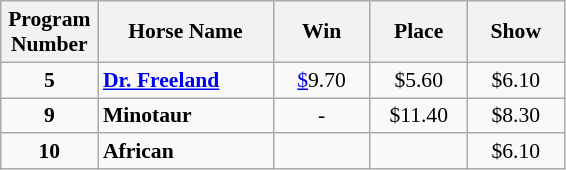<table class="wikitable sortable" style="font-size:90%">
<tr>
<th width="58px">Program <br> Number</th>
<th width="110px">Horse Name <br></th>
<th width="58px">Win <br></th>
<th width="58px">Place <br></th>
<th width="58px">Show <br></th>
</tr>
<tr>
<td align=center><strong>5</strong></td>
<td><strong><a href='#'>Dr. Freeland</a></strong></td>
<td align=center><a href='#'>$</a>9.70</td>
<td align=center>$5.60</td>
<td align=center>$6.10</td>
</tr>
<tr>
<td align=center><strong>9</strong></td>
<td><strong>Minotaur</strong></td>
<td align=center>-</td>
<td align=center>$11.40</td>
<td align=center>$8.30</td>
</tr>
<tr>
<td align=center><strong>10</strong></td>
<td><strong>African</strong></td>
<td align=center></td>
<td align=center></td>
<td align=center>$6.10</td>
</tr>
</table>
